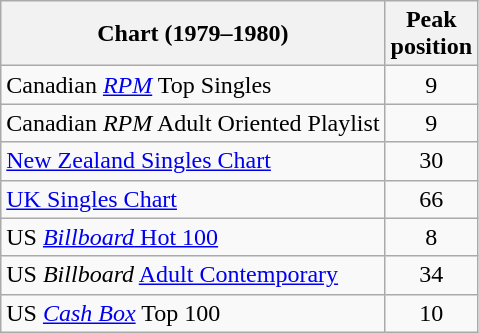<table class="wikitable sortable">
<tr>
<th>Chart (1979–1980)</th>
<th style="text-align:center;">Peak<br>position</th>
</tr>
<tr>
<td>Canadian <a href='#'><em>RPM</em></a> Top Singles</td>
<td style="text-align:center;">9</td>
</tr>
<tr>
<td>Canadian <em>RPM</em> Adult Oriented Playlist</td>
<td style="text-align:center;">9</td>
</tr>
<tr>
<td><a href='#'>New Zealand Singles Chart</a></td>
<td style="text-align:center;">30</td>
</tr>
<tr>
<td><a href='#'>UK Singles Chart</a></td>
<td style="text-align:center;">66</td>
</tr>
<tr>
<td>US <a href='#'><em>Billboard</em> Hot 100</a></td>
<td style="text-align:center;">8</td>
</tr>
<tr>
<td>US <em>Billboard</em> <a href='#'>Adult Contemporary</a></td>
<td align="center">34</td>
</tr>
<tr>
<td>US <a href='#'><em>Cash Box</em></a> Top 100</td>
<td align="center">10</td>
</tr>
</table>
